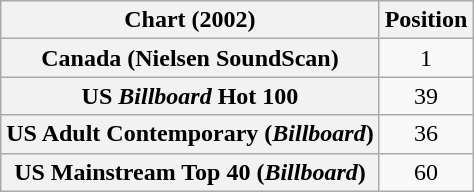<table class="wikitable sortable plainrowheaders" style="text-align:center">
<tr>
<th scope="col">Chart (2002)</th>
<th scope="col">Position</th>
</tr>
<tr>
<th scope="row">Canada (Nielsen SoundScan)</th>
<td>1</td>
</tr>
<tr>
<th scope="row">US <em>Billboard</em> Hot 100</th>
<td>39</td>
</tr>
<tr>
<th scope="row">US Adult Contemporary (<em>Billboard</em>)</th>
<td>36</td>
</tr>
<tr>
<th scope="row">US Mainstream Top 40 (<em>Billboard</em>)</th>
<td>60</td>
</tr>
</table>
